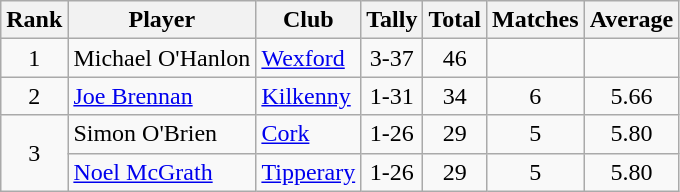<table class="wikitable">
<tr>
<th>Rank</th>
<th>Player</th>
<th>Club</th>
<th>Tally</th>
<th>Total</th>
<th>Matches</th>
<th>Average</th>
</tr>
<tr>
<td rowspan=1 align=center>1</td>
<td>Michael O'Hanlon</td>
<td><a href='#'>Wexford</a></td>
<td align=center>3-37</td>
<td align=center>46</td>
<td align=center></td>
<td align=center></td>
</tr>
<tr>
<td rowspan=1 align=center>2</td>
<td><a href='#'>Joe Brennan</a></td>
<td><a href='#'>Kilkenny</a></td>
<td align=center>1-31</td>
<td align=center>34</td>
<td align=center>6</td>
<td align=center>5.66</td>
</tr>
<tr>
<td rowspan=2 align=center>3</td>
<td>Simon O'Brien</td>
<td><a href='#'>Cork</a></td>
<td align=center>1-26</td>
<td align=center>29</td>
<td align=center>5</td>
<td align=center>5.80</td>
</tr>
<tr>
<td><a href='#'>Noel McGrath</a></td>
<td><a href='#'>Tipperary</a></td>
<td align=center>1-26</td>
<td align=center>29</td>
<td align=center>5</td>
<td align=center>5.80</td>
</tr>
</table>
